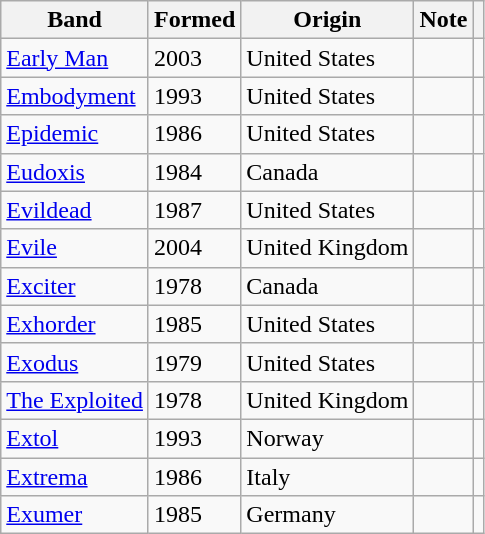<table class="wikitable sortable">
<tr>
<th>Band</th>
<th>Formed</th>
<th>Origin</th>
<th class=unsortable>Note</th>
<th></th>
</tr>
<tr>
<td><a href='#'>Early Man</a></td>
<td>2003</td>
<td>United States</td>
<td></td>
<td></td>
</tr>
<tr>
<td><a href='#'>Embodyment</a></td>
<td>1993</td>
<td>United States</td>
<td></td>
<td></td>
</tr>
<tr>
<td><a href='#'>Epidemic</a></td>
<td>1986</td>
<td>United States</td>
<td></td>
<td></td>
</tr>
<tr>
<td><a href='#'>Eudoxis</a></td>
<td>1984</td>
<td>Canada</td>
<td></td>
<td></td>
</tr>
<tr>
<td><a href='#'>Evildead</a></td>
<td>1987</td>
<td>United States</td>
<td></td>
<td></td>
</tr>
<tr>
<td><a href='#'>Evile</a></td>
<td>2004</td>
<td>United Kingdom</td>
<td></td>
<td></td>
</tr>
<tr>
<td><a href='#'>Exciter</a></td>
<td>1978</td>
<td>Canada</td>
<td></td>
<td></td>
</tr>
<tr>
<td><a href='#'>Exhorder</a></td>
<td>1985</td>
<td>United States</td>
<td></td>
<td><br></td>
</tr>
<tr>
<td><a href='#'>Exodus</a></td>
<td>1979</td>
<td>United States</td>
<td></td>
<td></td>
</tr>
<tr>
<td><a href='#'>The Exploited</a></td>
<td>1978</td>
<td>United Kingdom</td>
<td></td>
<td></td>
</tr>
<tr>
<td><a href='#'>Extol</a></td>
<td>1993</td>
<td>Norway</td>
<td></td>
<td></td>
</tr>
<tr>
<td><a href='#'>Extrema</a></td>
<td>1986</td>
<td>Italy</td>
<td></td>
</tr>
<tr>
<td><a href='#'>Exumer</a></td>
<td>1985</td>
<td>Germany</td>
<td></td>
<td></td>
</tr>
</table>
